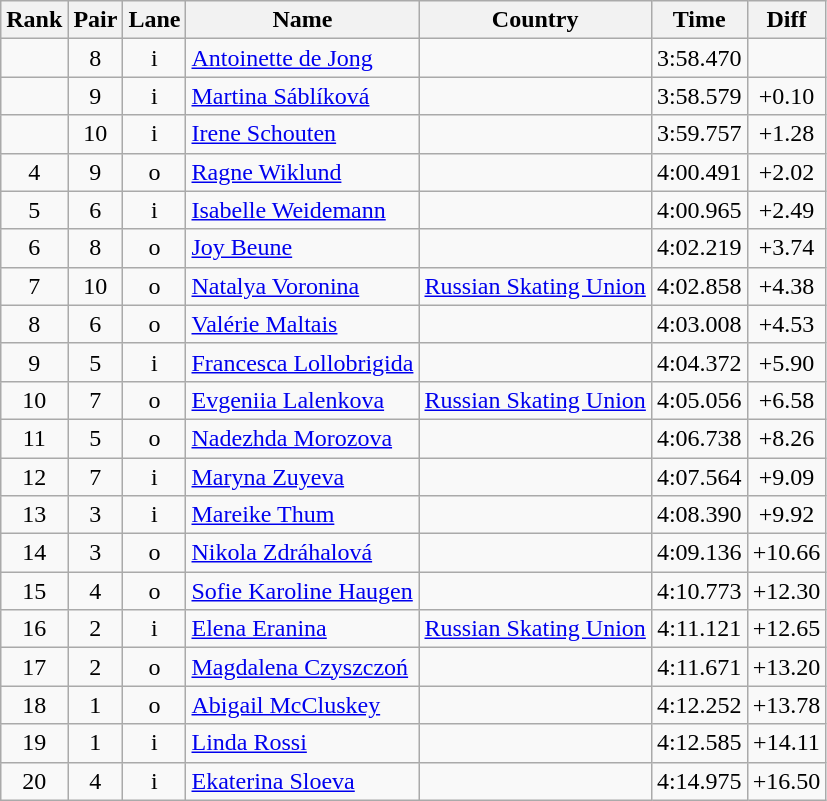<table class="wikitable sortable" style="text-align:center">
<tr>
<th>Rank</th>
<th>Pair</th>
<th>Lane</th>
<th>Name</th>
<th>Country</th>
<th>Time</th>
<th>Diff</th>
</tr>
<tr>
<td></td>
<td>8</td>
<td>i</td>
<td align=left><a href='#'>Antoinette de Jong</a></td>
<td align=left></td>
<td>3:58.470</td>
<td></td>
</tr>
<tr>
<td></td>
<td>9</td>
<td>i</td>
<td align=left><a href='#'>Martina Sáblíková</a></td>
<td align=left></td>
<td>3:58.579</td>
<td>+0.10</td>
</tr>
<tr>
<td></td>
<td>10</td>
<td>i</td>
<td align=left><a href='#'>Irene Schouten</a></td>
<td align=left></td>
<td>3:59.757</td>
<td>+1.28</td>
</tr>
<tr>
<td>4</td>
<td>9</td>
<td>o</td>
<td align=left><a href='#'>Ragne Wiklund</a></td>
<td align=left></td>
<td>4:00.491</td>
<td>+2.02</td>
</tr>
<tr>
<td>5</td>
<td>6</td>
<td>i</td>
<td align=left><a href='#'>Isabelle Weidemann</a></td>
<td align=left></td>
<td>4:00.965</td>
<td>+2.49</td>
</tr>
<tr>
<td>6</td>
<td>8</td>
<td>o</td>
<td align=left><a href='#'>Joy Beune</a></td>
<td align=left></td>
<td>4:02.219</td>
<td>+3.74</td>
</tr>
<tr>
<td>7</td>
<td>10</td>
<td>o</td>
<td align=left><a href='#'>Natalya Voronina</a></td>
<td align=left><a href='#'>Russian Skating Union</a></td>
<td>4:02.858</td>
<td>+4.38</td>
</tr>
<tr>
<td>8</td>
<td>6</td>
<td>o</td>
<td align=left><a href='#'>Valérie Maltais</a></td>
<td align=left></td>
<td>4:03.008</td>
<td>+4.53</td>
</tr>
<tr>
<td>9</td>
<td>5</td>
<td>i</td>
<td align=left><a href='#'>Francesca Lollobrigida</a></td>
<td align=left></td>
<td>4:04.372</td>
<td>+5.90</td>
</tr>
<tr>
<td>10</td>
<td>7</td>
<td>o</td>
<td align=left><a href='#'>Evgeniia Lalenkova</a></td>
<td align=left><a href='#'>Russian Skating Union</a></td>
<td>4:05.056</td>
<td>+6.58</td>
</tr>
<tr>
<td>11</td>
<td>5</td>
<td>o</td>
<td align=left><a href='#'>Nadezhda Morozova</a></td>
<td align=left></td>
<td>4:06.738</td>
<td>+8.26</td>
</tr>
<tr>
<td>12</td>
<td>7</td>
<td>i</td>
<td align=left><a href='#'>Maryna Zuyeva</a></td>
<td align=left></td>
<td>4:07.564</td>
<td>+9.09</td>
</tr>
<tr>
<td>13</td>
<td>3</td>
<td>i</td>
<td align=left><a href='#'>Mareike Thum</a></td>
<td align=left></td>
<td>4:08.390</td>
<td>+9.92</td>
</tr>
<tr>
<td>14</td>
<td>3</td>
<td>o</td>
<td align=left><a href='#'>Nikola Zdráhalová</a></td>
<td align=left></td>
<td>4:09.136</td>
<td>+10.66</td>
</tr>
<tr>
<td>15</td>
<td>4</td>
<td>o</td>
<td align=left><a href='#'>Sofie Karoline Haugen</a></td>
<td align=left></td>
<td>4:10.773</td>
<td>+12.30</td>
</tr>
<tr>
<td>16</td>
<td>2</td>
<td>i</td>
<td align=left><a href='#'>Elena Eranina</a></td>
<td align=left><a href='#'>Russian Skating Union</a></td>
<td>4:11.121</td>
<td>+12.65</td>
</tr>
<tr>
<td>17</td>
<td>2</td>
<td>o</td>
<td align=left><a href='#'>Magdalena Czyszczoń</a></td>
<td align=left></td>
<td>4:11.671</td>
<td>+13.20</td>
</tr>
<tr>
<td>18</td>
<td>1</td>
<td>o</td>
<td align=left><a href='#'>Abigail McCluskey</a></td>
<td align=left></td>
<td>4:12.252</td>
<td>+13.78</td>
</tr>
<tr>
<td>19</td>
<td>1</td>
<td>i</td>
<td align=left><a href='#'>Linda Rossi</a></td>
<td align=left></td>
<td>4:12.585</td>
<td>+14.11</td>
</tr>
<tr>
<td>20</td>
<td>4</td>
<td>i</td>
<td align=left><a href='#'>Ekaterina Sloeva</a></td>
<td align=left></td>
<td>4:14.975</td>
<td>+16.50</td>
</tr>
</table>
